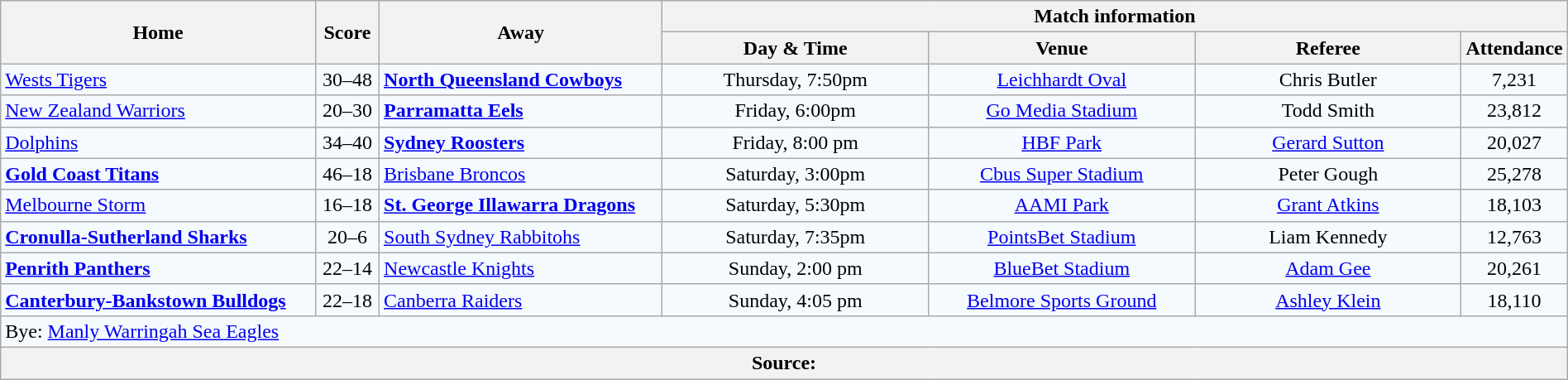<table class="wikitable" style="border-collapse:collapse; text-align:center; width:100%;">
<tr style="text-align:center; background:#f5faff;"  style="background:#c1d8ff;">
<th rowspan="2">Home</th>
<th rowspan="2">Score</th>
<th rowspan="2">Away</th>
<th colspan="4">Match information</th>
</tr>
<tr>
<th width="17%">Day & Time</th>
<th width="17%">Venue</th>
<th width="17%">Referee</th>
<th width="5%">Attendance</th>
</tr>
<tr style="text-align:center; background:#f5faff;">
<td align="left"> <a href='#'>Wests Tigers</a></td>
<td>30–48</td>
<td align="left"><strong> <a href='#'>North Queensland Cowboys</a></strong></td>
<td>Thursday, 7:50pm</td>
<td><a href='#'>Leichhardt Oval</a></td>
<td>Chris Butler</td>
<td>7,231</td>
</tr>
<tr style="text-align:center; background:#f5faff;">
<td align="left"> <a href='#'>New Zealand Warriors</a></td>
<td>20–30</td>
<td align="left"><strong> <a href='#'>Parramatta Eels</a></strong></td>
<td>Friday, 6:00pm</td>
<td><a href='#'>Go Media Stadium</a></td>
<td>Todd Smith</td>
<td>23,812</td>
</tr>
<tr style="text-align:center; background:#f5faff;">
<td align="left"> <a href='#'>Dolphins</a></td>
<td>34–40</td>
<td align="left"><strong> <a href='#'>Sydney Roosters</a></strong></td>
<td>Friday, 8:00 pm</td>
<td><a href='#'>HBF Park</a></td>
<td><a href='#'>Gerard Sutton</a></td>
<td>20,027</td>
</tr>
<tr style="text-align:center; background:#f5faff;">
<td align="left"><strong> <a href='#'>Gold Coast Titans</a></strong></td>
<td>46–18</td>
<td align="left"> <a href='#'>Brisbane Broncos</a></td>
<td>Saturday, 3:00pm</td>
<td><a href='#'>Cbus Super Stadium</a></td>
<td>Peter Gough</td>
<td>25,278</td>
</tr>
<tr style="text-align:center; background:#f5faff;">
<td align="left"> <a href='#'>Melbourne Storm</a></td>
<td>16–18</td>
<td align="left"><strong> <a href='#'>St. George Illawarra Dragons</a></strong></td>
<td>Saturday, 5:30pm</td>
<td><a href='#'>AAMI Park</a></td>
<td><a href='#'>Grant Atkins</a></td>
<td>18,103</td>
</tr>
<tr style="text-align:center; background:#f5faff;">
<td align="left"><strong> <a href='#'>Cronulla-Sutherland Sharks</a></strong></td>
<td>20–6</td>
<td align="left"> <a href='#'>South Sydney Rabbitohs</a></td>
<td>Saturday, 7:35pm</td>
<td><a href='#'>PointsBet Stadium</a></td>
<td>Liam Kennedy</td>
<td>12,763</td>
</tr>
<tr style="text-align:center; background:#f5faff;">
<td align="left"><strong> <a href='#'>Penrith Panthers</a></strong></td>
<td>22–14</td>
<td align="left"> <a href='#'>Newcastle Knights</a></td>
<td>Sunday, 2:00 pm</td>
<td><a href='#'>BlueBet Stadium</a></td>
<td><a href='#'>Adam Gee</a></td>
<td>20,261</td>
</tr>
<tr style="text-align:center; background:#f5faff;">
<td align="left"><strong> <a href='#'>Canterbury-Bankstown Bulldogs</a></strong></td>
<td>22–18</td>
<td align="left"> <a href='#'>Canberra Raiders</a></td>
<td>Sunday, 4:05 pm</td>
<td><a href='#'>Belmore Sports Ground</a></td>
<td><a href='#'>Ashley Klein</a></td>
<td>18,110</td>
</tr>
<tr style="text-align:center; background:#f5faff;">
<td colspan="7" align="left">Bye:  <a href='#'>Manly Warringah Sea Eagles</a></td>
</tr>
<tr>
<th colspan="7" align="left">Source:</th>
</tr>
</table>
